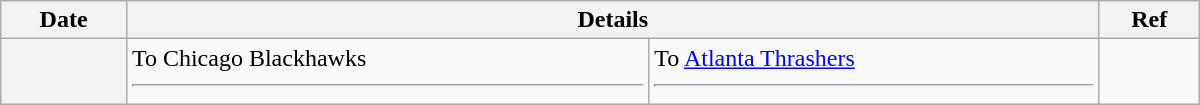<table class="wikitable plainrowheaders" style="width: 50em;">
<tr>
<th scope="col">Date</th>
<th scope="col" colspan="2">Details</th>
<th scope="col">Ref</th>
</tr>
<tr>
<th scope="row"></th>
<td valign="top">To Chicago Blackhawks <hr></td>
<td valign="top">To <a href='#'>Atlanta Thrashers</a> <hr></td>
<td></td>
</tr>
</table>
